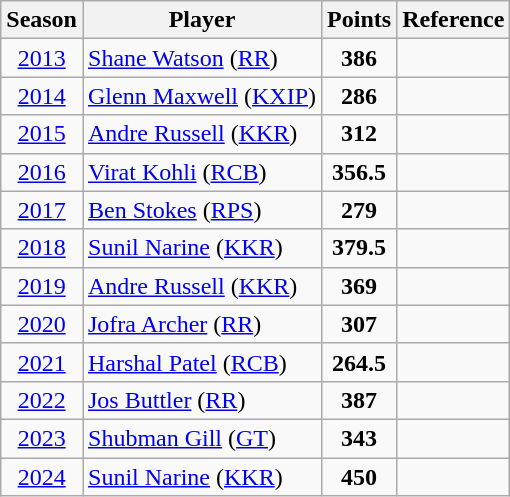<table class="wikitable" style="text-align:center">
<tr>
<th>Season</th>
<th>Player</th>
<th>Points</th>
<th>Reference</th>
</tr>
<tr>
<td><a href='#'>2013</a></td>
<td align="left"><a href='#'>Shane Watson</a> <span>(<a href='#'>RR</a>)</span></td>
<td><strong>386</strong></td>
<td></td>
</tr>
<tr>
<td><a href='#'>2014</a></td>
<td align="left"><a href='#'>Glenn Maxwell</a>  <span>(<a href='#'>KXIP</a>)</span></td>
<td><strong>286</strong></td>
<td></td>
</tr>
<tr>
<td><a href='#'>2015</a></td>
<td align="left"><a href='#'>Andre Russell</a> <span>(<a href='#'>KKR</a>)</span></td>
<td><strong>312</strong></td>
<td></td>
</tr>
<tr>
<td><a href='#'>2016</a></td>
<td align="left"><a href='#'>Virat Kohli</a> <span>(<a href='#'>RCB</a>)</span></td>
<td><strong>356.5</strong></td>
<td></td>
</tr>
<tr>
<td><a href='#'>2017</a></td>
<td align="left"><a href='#'>Ben Stokes</a> <span>(<a href='#'>RPS</a>)</span></td>
<td><strong>279</strong></td>
<td></td>
</tr>
<tr>
<td><a href='#'>2018</a></td>
<td align="left"><a href='#'>Sunil Narine</a> <span>(<a href='#'>KKR</a>)</span></td>
<td><strong>379.5</strong></td>
<td></td>
</tr>
<tr>
<td><a href='#'>2019</a></td>
<td align="left"><a href='#'>Andre Russell</a> <span>(<a href='#'>KKR</a>)</span></td>
<td><strong>369</strong></td>
<td></td>
</tr>
<tr>
<td><a href='#'>2020</a></td>
<td align="left"><a href='#'>Jofra Archer</a> <span>(<a href='#'>RR</a>)</span></td>
<td><strong>307</strong></td>
<td></td>
</tr>
<tr>
<td><a href='#'>2021</a></td>
<td align="left"><a href='#'>Harshal Patel</a> <span>(<a href='#'>RCB</a>)</span></td>
<td><strong>264.5</strong></td>
<td></td>
</tr>
<tr>
<td><a href='#'>2022</a></td>
<td align="left"><a href='#'>Jos Buttler</a> <span>(<a href='#'>RR</a>)</span></td>
<td><strong>387</strong></td>
<td></td>
</tr>
<tr>
<td><a href='#'>2023</a></td>
<td align="left"><a href='#'>Shubman Gill</a> <span>(<a href='#'>GT</a>)</span></td>
<td><strong>343</strong></td>
<td></td>
</tr>
<tr>
<td><a href='#'>2024</a></td>
<td align="left"><a href='#'>Sunil Narine</a> <span>(<a href='#'>KKR</a>)</span></td>
<td><strong>450</strong></td>
<td></td>
</tr>
</table>
